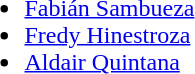<table style="width:60%;">
<tr>
<td><br><ul><li> <a href='#'>Fabián Sambueza</a></li><li> <a href='#'>Fredy Hinestroza</a></li><li> <a href='#'>Aldair Quintana</a></li></ul></td>
</tr>
</table>
